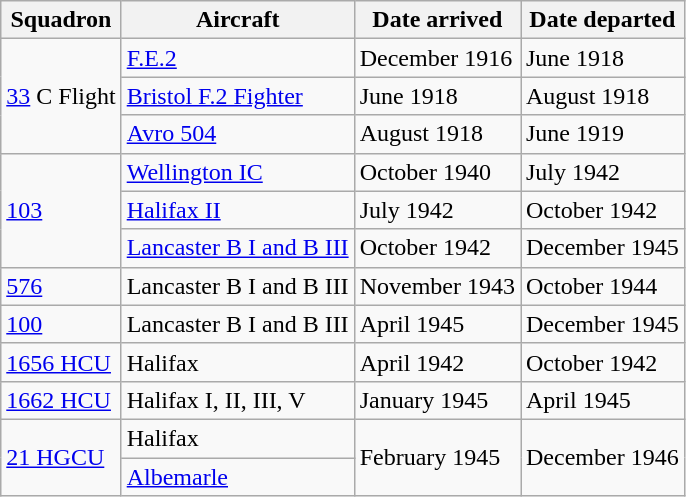<table class="wikitable">
<tr>
<th>Squadron</th>
<th>Aircraft</th>
<th>Date arrived</th>
<th>Date departed</th>
</tr>
<tr>
<td Rowspan=3><a href='#'>33</a> C Flight</td>
<td><a href='#'>F.E.2</a></td>
<td>December 1916</td>
<td>June 1918</td>
</tr>
<tr>
<td><a href='#'>Bristol F.2 Fighter</a></td>
<td>June 1918</td>
<td>August 1918</td>
</tr>
<tr>
<td><a href='#'>Avro 504</a></td>
<td>August 1918</td>
<td>June 1919</td>
</tr>
<tr>
<td Rowspan=3><a href='#'>103</a> <br></td>
<td><a href='#'>Wellington IC</a></td>
<td>October 1940</td>
<td>July 1942</td>
</tr>
<tr>
<td><a href='#'>Halifax II</a></td>
<td>July 1942</td>
<td>October 1942</td>
</tr>
<tr>
<td><a href='#'>Lancaster B I and B III</a></td>
<td>October 1942</td>
<td>December 1945</td>
</tr>
<tr>
<td><a href='#'>576</a></td>
<td>Lancaster B I and B III</td>
<td>November 1943</td>
<td>October 1944</td>
</tr>
<tr>
<td><a href='#'>100</a></td>
<td>Lancaster B I and B III</td>
<td>April 1945</td>
<td>December 1945</td>
</tr>
<tr>
<td><a href='#'>1656 HCU</a></td>
<td>Halifax</td>
<td>April 1942</td>
<td>October 1942</td>
</tr>
<tr>
<td><a href='#'>1662 HCU</a></td>
<td>Halifax I, II, III, V</td>
<td>January 1945</td>
<td>April 1945</td>
</tr>
<tr>
<td Rowspan=2><a href='#'>21 HGCU</a></td>
<td>Halifax</td>
<td Rowspan=2>February 1945</td>
<td Rowspan=2>December 1946</td>
</tr>
<tr>
<td><a href='#'>Albemarle</a></td>
</tr>
</table>
